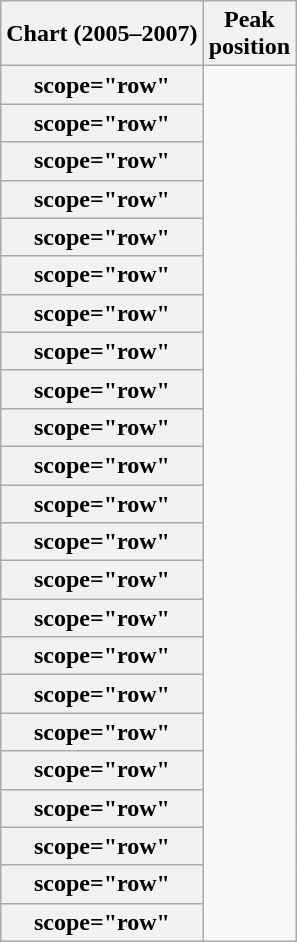<table class="wikitable sortable plainrowheaders" style="text-align:center">
<tr>
<th>Chart (2005–2007)</th>
<th>Peak<br>position</th>
</tr>
<tr>
<th>scope="row" </th>
</tr>
<tr>
<th>scope="row" </th>
</tr>
<tr>
<th>scope="row" </th>
</tr>
<tr>
<th>scope="row" </th>
</tr>
<tr>
<th>scope="row" </th>
</tr>
<tr>
<th>scope="row" </th>
</tr>
<tr>
<th>scope="row" </th>
</tr>
<tr>
<th>scope="row" </th>
</tr>
<tr>
<th>scope="row" </th>
</tr>
<tr>
<th>scope="row" </th>
</tr>
<tr>
<th>scope="row" </th>
</tr>
<tr>
<th>scope="row" </th>
</tr>
<tr>
<th>scope="row" </th>
</tr>
<tr>
<th>scope="row" </th>
</tr>
<tr>
<th>scope="row" </th>
</tr>
<tr>
<th>scope="row" </th>
</tr>
<tr>
<th>scope="row" </th>
</tr>
<tr>
<th>scope="row" </th>
</tr>
<tr>
<th>scope="row" </th>
</tr>
<tr>
<th>scope="row" </th>
</tr>
<tr>
<th>scope="row" </th>
</tr>
<tr>
<th>scope="row" </th>
</tr>
<tr>
<th>scope="row" </th>
</tr>
</table>
